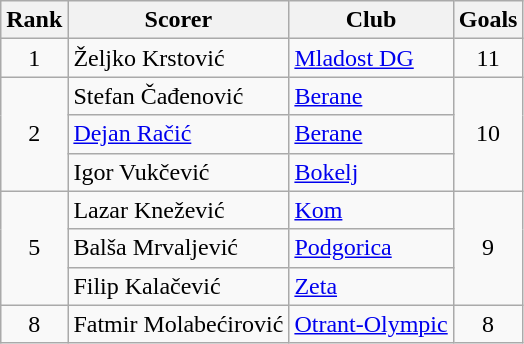<table class="wikitable">
<tr>
<th>Rank</th>
<th>Scorer</th>
<th>Club</th>
<th>Goals</th>
</tr>
<tr>
<td rowspan="1" align="center">1</td>
<td> Željko Krstović</td>
<td><a href='#'>Mladost DG</a></td>
<td rowspan="1" align="center">11</td>
</tr>
<tr>
<td rowspan="3" align="center">2</td>
<td> Stefan Čađenović</td>
<td><a href='#'>Berane</a></td>
<td rowspan="3" align="center">10</td>
</tr>
<tr>
<td> <a href='#'>Dejan Račić</a></td>
<td><a href='#'>Berane</a></td>
</tr>
<tr>
<td> Igor Vukčević</td>
<td><a href='#'>Bokelj</a></td>
</tr>
<tr>
<td rowspan="3" align="center">5</td>
<td> Lazar Knežević</td>
<td><a href='#'>Kom</a></td>
<td rowspan="3" align="center">9</td>
</tr>
<tr>
<td> Balša Mrvaljević</td>
<td><a href='#'>Podgorica</a></td>
</tr>
<tr>
<td> Filip Kalačević</td>
<td><a href='#'>Zeta</a></td>
</tr>
<tr>
<td rowspan="1" align="center">8</td>
<td> Fatmir Molabećirović</td>
<td><a href='#'>Otrant-Olympic</a></td>
<td rowspan="1" align="center">8</td>
</tr>
</table>
